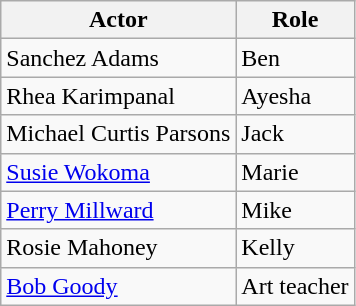<table class="wikitable">
<tr>
<th>Actor</th>
<th>Role</th>
</tr>
<tr>
<td>Sanchez Adams</td>
<td>Ben</td>
</tr>
<tr>
<td>Rhea Karimpanal</td>
<td>Ayesha</td>
</tr>
<tr>
<td>Michael Curtis Parsons</td>
<td>Jack</td>
</tr>
<tr>
<td><a href='#'>Susie Wokoma</a></td>
<td>Marie</td>
</tr>
<tr>
<td><a href='#'>Perry Millward</a></td>
<td>Mike</td>
</tr>
<tr>
<td>Rosie Mahoney</td>
<td>Kelly</td>
</tr>
<tr>
<td><a href='#'>Bob Goody</a></td>
<td>Art teacher</td>
</tr>
</table>
